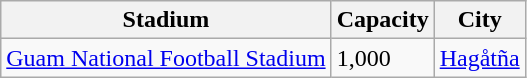<table class="wikitable sortable">
<tr>
<th>Stadium</th>
<th>Capacity</th>
<th>City</th>
</tr>
<tr>
<td><a href='#'>Guam National Football Stadium</a></td>
<td>1,000</td>
<td><a href='#'>Hagåtña</a></td>
</tr>
</table>
